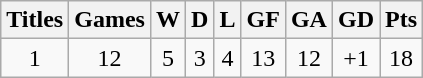<table class="wikitable" style="text-align: center">
<tr>
<th scope="col">Titles</th>
<th scope="col">Games</th>
<th scope="col">W</th>
<th scope="col">D</th>
<th scope="col">L</th>
<th scope="col">GF</th>
<th scope="col">GA</th>
<th scope="col">GD</th>
<th scope="col">Pts</th>
</tr>
<tr>
<td>1</td>
<td>12</td>
<td>5</td>
<td>3</td>
<td>4</td>
<td>13</td>
<td>12</td>
<td>+1</td>
<td>18</td>
</tr>
</table>
